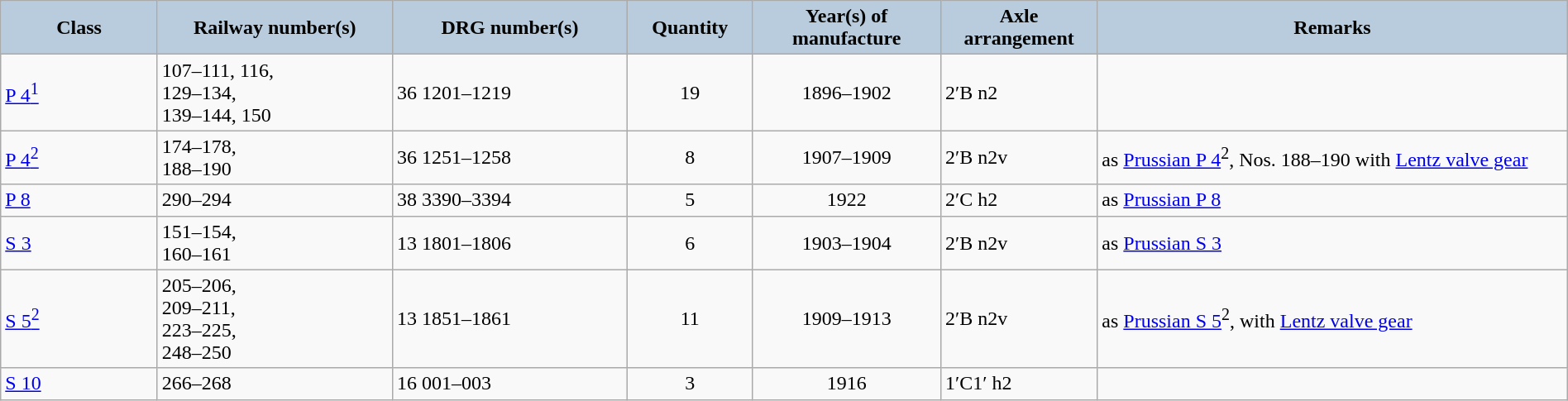<table class="wikitable"  width="100%">
<tr>
<th style="background:#b9ccdd" width="10%">Class</th>
<th style="background:#b9ccdd" width="15%">Railway number(s)</th>
<th style="background:#b9ccdd" width="15%">DRG number(s)</th>
<th style="background:#b9ccdd" width="8%">Quantity</th>
<th style="background:#b9ccdd" width="12%">Year(s) of manufacture</th>
<th style="background:#b9ccdd" width="10%">Axle arrangement</th>
<th style="background:#b9ccdd" width="30%">Remarks</th>
</tr>
<tr>
<td><a href='#'>P 4<sup>1</sup></a></td>
<td>107–111, 116, <br>129–134, <br>139–144, 150</td>
<td>36 1201–1219</td>
<td align="center">19</td>
<td align="center">1896–1902</td>
<td>2′B n2</td>
<td></td>
</tr>
<tr>
<td><a href='#'>P 4<sup>2</sup></a></td>
<td>174–178, <br>188–190</td>
<td>36 1251–1258</td>
<td align="center">8</td>
<td align="center">1907–1909</td>
<td>2′B n2v</td>
<td>as <a href='#'>Prussian P 4</a><sup>2</sup>, Nos. 188–190 with <a href='#'>Lentz valve gear</a></td>
</tr>
<tr>
<td><a href='#'>P 8</a></td>
<td>290–294</td>
<td>38 3390–3394</td>
<td align="center">5</td>
<td align="center">1922</td>
<td>2′C h2</td>
<td>as <a href='#'>Prussian P 8</a></td>
</tr>
<tr>
<td><a href='#'>S 3</a></td>
<td>151–154, <br>160–161</td>
<td>13 1801–1806</td>
<td align="center">6</td>
<td align="center">1903–1904</td>
<td>2′B n2v</td>
<td>as <a href='#'>Prussian S 3</a></td>
</tr>
<tr>
<td><a href='#'>S 5<sup>2</sup></a></td>
<td>205–206, <br>209–211, <br>223–225, <br>248–250</td>
<td>13 1851–1861</td>
<td align="center">11</td>
<td align="center">1909–1913</td>
<td>2′B n2v</td>
<td>as <a href='#'>Prussian S 5</a><sup>2</sup>, with <a href='#'>Lentz valve gear</a></td>
</tr>
<tr>
<td><a href='#'>S 10</a></td>
<td>266–268</td>
<td>16 001–003</td>
<td align="center">3</td>
<td align="center">1916</td>
<td>1′C1′ h2</td>
<td></td>
</tr>
</table>
